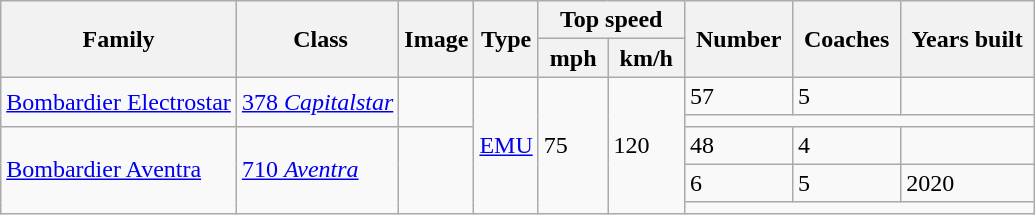<table class="wikitable">
<tr style="background:#f9f9f9;">
<th rowspan="2">Family</th>
<th rowspan="2"> Class</th>
<th rowspan="2">Image</th>
<th rowspan="2">Type</th>
<th colspan="2"> Top speed </th>
<th rowspan="2"> Number </th>
<th rowspan="2"> Coaches </th>
<th rowspan="2"> Years built </th>
</tr>
<tr style="background:#f9f9f9;">
<th> mph </th>
<th> km/h </th>
</tr>
<tr>
<td rowspan="2"><a href='#'>Bombardier Electrostar</a></td>
<td rowspan="2"><a href='#'>378 <em>Capitalstar</em></a></td>
<td rowspan="2" class="noresize"></td>
<td rowspan="5"><a href='#'>EMU</a></td>
<td rowspan="5">75</td>
<td rowspan="5">120</td>
<td>57</td>
<td>5</td>
<td></td>
</tr>
<tr>
<td colspan="3"></td>
</tr>
<tr>
<td rowspan="3"><a href='#'>Bombardier Aventra</a></td>
<td rowspan="3"><a href='#'>710 <em>Aventra</em></a></td>
<td rowspan="3"></td>
<td>48</td>
<td>4</td>
<td></td>
</tr>
<tr>
<td>6</td>
<td>5</td>
<td>2020</td>
</tr>
<tr>
<td colspan="3"> </td>
</tr>
</table>
